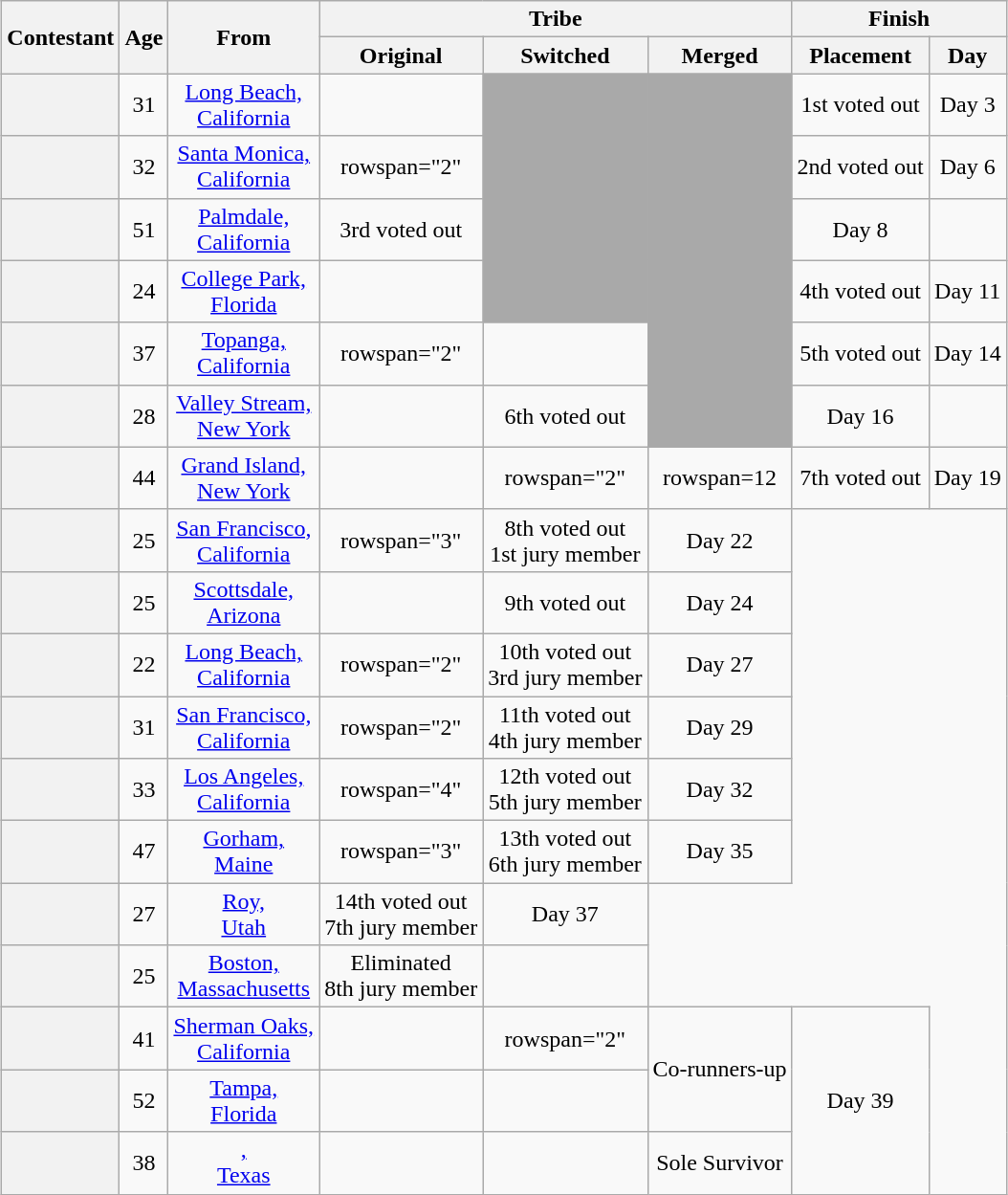<table class="wikitable sortable" style="margin:auto; text-align:center">
<tr>
<th rowspan="2" scope="col">Contestant</th>
<th rowspan="2" scope="col">Age</th>
<th rowspan="2" scope="col" class=unsortable>From</th>
<th colspan="3" scope="colgroup">Tribe</th>
<th colspan="2" scope="colgroup">Finish</th>
</tr>
<tr>
<th scope="col">Original</th>
<th scope="col">Switched</th>
<th scope="col" class=unsortable>Merged</th>
<th scope="col" class=unsortable>Placement</th>
<th scope="col" class=unsortable>Day</th>
</tr>
<tr>
<th scope="row" style=text-align:left></th>
<td>31</td>
<td><a href='#'>Long Beach,<br>California</a></td>
<td></td>
<td style="background:darkgrey;" rowspan="4"></td>
<td style="background:darkgrey;" rowspan="6"></td>
<td>1st voted out</td>
<td>Day 3</td>
</tr>
<tr>
<th scope="row" style=text-align:left></th>
<td>32</td>
<td><a href='#'>Santa Monica,<br>California</a></td>
<td>rowspan="2" </td>
<td>2nd voted out</td>
<td>Day 6</td>
</tr>
<tr>
<th scope="row" style=text-align:left></th>
<td>51</td>
<td><a href='#'>Palmdale,<br>California</a></td>
<td>3rd voted out</td>
<td>Day 8</td>
</tr>
<tr>
<th scope="row" style=text-align:left></th>
<td>24</td>
<td><a href='#'>College Park,<br>Florida</a></td>
<td></td>
<td>4th voted out</td>
<td>Day 11</td>
</tr>
<tr>
<th scope="row" style=text-align:left></th>
<td>37</td>
<td><a href='#'>Topanga,<br>California</a></td>
<td>rowspan="2" </td>
<td></td>
<td>5th voted out</td>
<td>Day 14</td>
</tr>
<tr>
<th scope="row" style=text-align:left></th>
<td>28</td>
<td><a href='#'>Valley Stream,<br>New York</a></td>
<td></td>
<td>6th voted out</td>
<td>Day 16</td>
</tr>
<tr>
<th scope="row" style=text-align:left></th>
<td>44</td>
<td><a href='#'>Grand Island,<br>New York</a></td>
<td></td>
<td>rowspan="2" </td>
<td>rowspan=12 </td>
<td>7th voted out</td>
<td>Day 19</td>
</tr>
<tr>
<th scope="row" style=text-align:left></th>
<td>25</td>
<td><a href='#'>San Francisco,<br>California</a></td>
<td>rowspan="3" </td>
<td>8th voted out<br>1st jury member</td>
<td>Day 22</td>
</tr>
<tr>
<th scope="row" style=text-align:left></th>
<td>25</td>
<td><a href='#'>Scottsdale,<br>Arizona</a></td>
<td></td>
<td>9th voted out<br></td>
<td>Day 24</td>
</tr>
<tr>
<th scope="row" style=text-align:left></th>
<td>22</td>
<td><a href='#'>Long Beach,<br>California</a></td>
<td>rowspan="2" </td>
<td>10th voted out<br>3rd jury member</td>
<td>Day 27</td>
</tr>
<tr>
<th scope="row" style=text-align:left></th>
<td>31</td>
<td><a href='#'>San Francisco,<br>California</a></td>
<td>rowspan="2" </td>
<td>11th voted out<br>4th jury member</td>
<td>Day 29</td>
</tr>
<tr>
<th scope="row" style=text-align:left></th>
<td>33</td>
<td><a href='#'>Los Angeles,<br>California</a></td>
<td>rowspan="4" </td>
<td>12th voted out<br>5th jury member</td>
<td>Day 32</td>
</tr>
<tr>
<th scope="row" style=text-align:left></th>
<td>47</td>
<td><a href='#'>Gorham,<br>Maine</a></td>
<td>rowspan="3" </td>
<td>13th voted out<br>6th jury member</td>
<td>Day 35</td>
</tr>
<tr>
<th scope="row" style=text-align:left></th>
<td>27</td>
<td><a href='#'>Roy,<br>Utah</a></td>
<td>14th voted out<br>7th jury member</td>
<td>Day 37</td>
</tr>
<tr>
<th scope="row" style=text-align:left></th>
<td>25</td>
<td><a href='#'>Boston,<br>Massachusetts</a></td>
<td>Eliminated<br>8th jury member</td>
<td></td>
</tr>
<tr>
<th scope="row" style=text-align:left></th>
<td>41</td>
<td><a href='#'>Sherman Oaks,<br> California</a></td>
<td></td>
<td>rowspan="2" </td>
<td rowspan="2">Co-runners-up</td>
<td rowspan="3">Day 39</td>
</tr>
<tr>
<th scope="row" style=text-align:left></th>
<td>52</td>
<td><a href='#'>Tampa,<br>Florida</a></td>
<td></td>
</tr>
<tr>
<th scope="row" style=text-align:left></th>
<td>38</td>
<td><a href='#'>,<br>Texas</a></td>
<td></td>
<td></td>
<td>Sole Survivor</td>
</tr>
</table>
